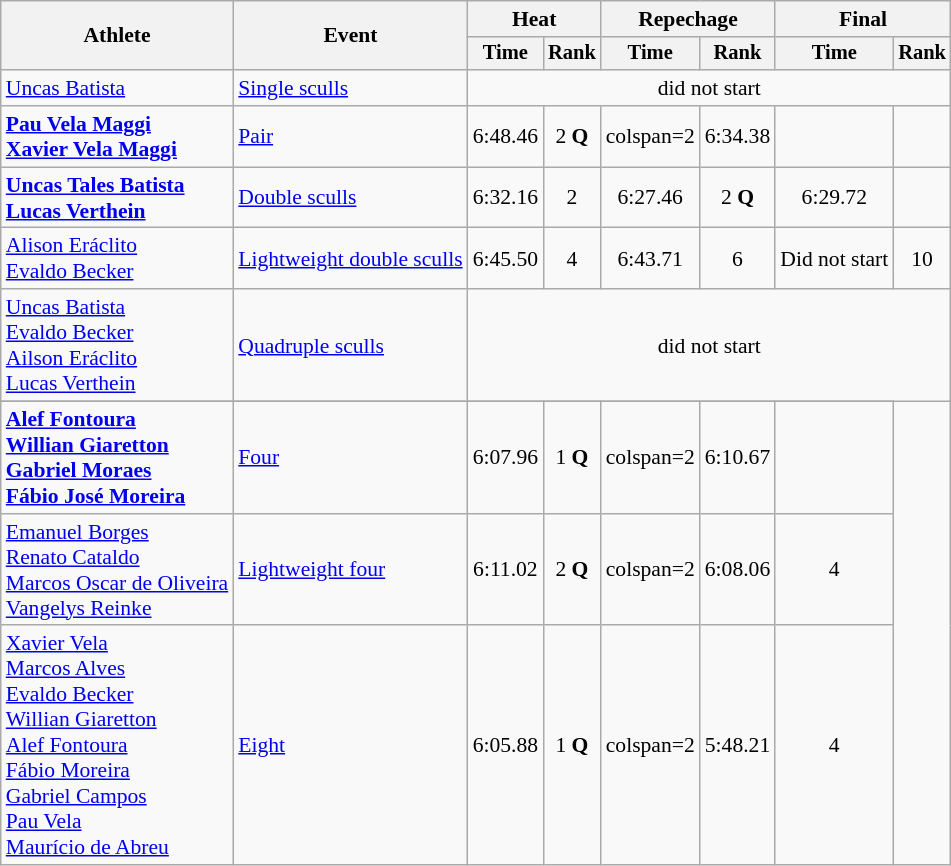<table class=wikitable style=font-size:90%;text-align:center>
<tr>
<th rowspan=2>Athlete</th>
<th rowspan=2>Event</th>
<th colspan=2>Heat</th>
<th colspan=2>Repechage</th>
<th colspan=2>Final</th>
</tr>
<tr style=font-size:95%>
<th>Time</th>
<th>Rank</th>
<th>Time</th>
<th>Rank</th>
<th>Time</th>
<th>Rank</th>
</tr>
<tr>
<td align=left><a href='#'>Uncas Batista</a></td>
<td align=left><a href='#'>Single sculls</a></td>
<td colspan=6>did not start</td>
</tr>
<tr>
<td align=left><strong><a href='#'>Pau Vela Maggi</a></strong><br><strong><a href='#'>Xavier Vela Maggi</a></strong></td>
<td align=left><a href='#'>Pair</a></td>
<td>6:48.46</td>
<td>2 <strong>Q</strong></td>
<td>colspan=2 </td>
<td>6:34.38</td>
<td></td>
</tr>
<tr>
<td align=left><strong><a href='#'>Uncas Tales Batista</a></strong><br><strong><a href='#'>Lucas Verthein</a></strong></td>
<td align=left><a href='#'>Double sculls</a></td>
<td>6:32.16</td>
<td>2</td>
<td>6:27.46</td>
<td>2 <strong>Q</strong></td>
<td>6:29.72</td>
<td></td>
</tr>
<tr>
<td align=left><a href='#'>Alison Eráclito</a><br><a href='#'>Evaldo Becker</a></td>
<td align=left><a href='#'>Lightweight double sculls</a></td>
<td>6:45.50</td>
<td>4</td>
<td>6:43.71</td>
<td>6</td>
<td>Did not start</td>
<td>10</td>
</tr>
<tr>
<td align=left><a href='#'>Uncas Batista</a><br><a href='#'>Evaldo Becker</a><br><a href='#'>Ailson Eráclito</a><br><a href='#'>Lucas Verthein</a></td>
<td align=left><a href='#'>Quadruple sculls</a></td>
<td colspan=6>did not start</td>
</tr>
<tr>
</tr>
<tr>
<td align=left><strong><a href='#'>Alef Fontoura</a></strong><br><strong><a href='#'>Willian Giaretton</a></strong><br><strong><a href='#'>Gabriel Moraes</a></strong><br><strong><a href='#'>Fábio José Moreira</a></strong></td>
<td align=left><a href='#'>Four</a></td>
<td>6:07.96</td>
<td>1 <strong>Q</strong></td>
<td>colspan=2 </td>
<td>6:10.67</td>
<td></td>
</tr>
<tr>
<td align=left><a href='#'>Emanuel Borges</a><br><a href='#'>Renato Cataldo</a><br><a href='#'>Marcos Oscar de Oliveira</a><br><a href='#'>Vangelys Reinke</a></td>
<td align=left><a href='#'>Lightweight four</a></td>
<td>6:11.02</td>
<td>2 <strong>Q</strong></td>
<td>colspan=2 </td>
<td>6:08.06</td>
<td>4</td>
</tr>
<tr>
<td align=left><a href='#'>Xavier Vela</a><br><a href='#'>Marcos Alves</a><br><a href='#'>Evaldo Becker</a><br><a href='#'>Willian Giaretton</a><br><a href='#'>Alef Fontoura</a><br><a href='#'>Fábio Moreira</a><br><a href='#'>Gabriel Campos</a><br><a href='#'>Pau Vela</a><br><a href='#'>Maurício de Abreu</a></td>
<td align=left><a href='#'>Eight</a></td>
<td>6:05.88</td>
<td>1 <strong>Q</strong></td>
<td>colspan=2 </td>
<td>5:48.21</td>
<td>4</td>
</tr>
</table>
